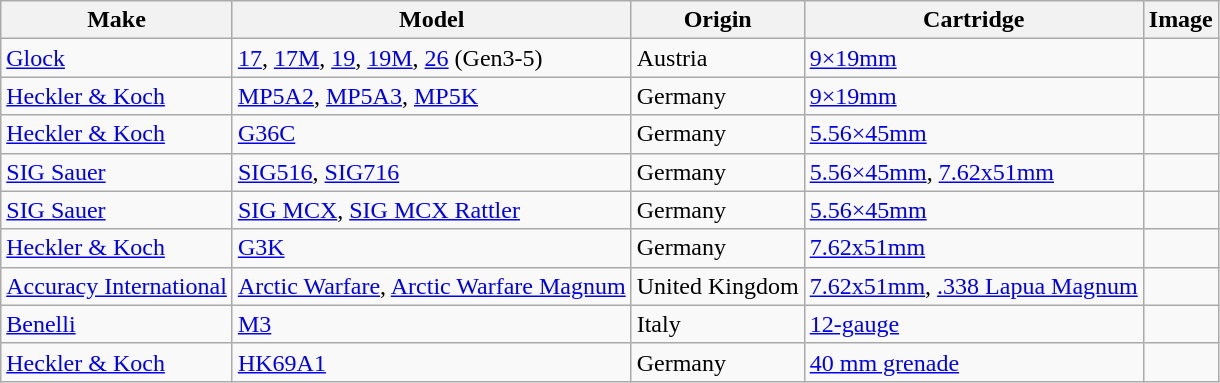<table class="wikitable">
<tr>
<th>Make</th>
<th>Model</th>
<th>Origin</th>
<th>Cartridge</th>
<th>Image</th>
</tr>
<tr>
<td><a href='#'>Glock</a></td>
<td><a href='#'>17</a>, <a href='#'>17M</a>, <a href='#'>19</a>, <a href='#'>19M</a>, <a href='#'>26</a> (Gen3-5)</td>
<td>Austria</td>
<td><a href='#'>9×19mm</a></td>
<td></td>
</tr>
<tr>
<td><a href='#'>Heckler & Koch</a></td>
<td><a href='#'>MP5A2</a>, <a href='#'>MP5A3</a>, <a href='#'>MP5K</a></td>
<td>Germany</td>
<td><a href='#'>9×19mm</a></td>
<td></td>
</tr>
<tr>
<td><a href='#'>Heckler & Koch</a></td>
<td><a href='#'>G36C</a></td>
<td>Germany</td>
<td><a href='#'>5.56×45mm</a></td>
<td></td>
</tr>
<tr>
<td><a href='#'>SIG Sauer</a></td>
<td><a href='#'>SIG516</a>, <a href='#'>SIG716</a></td>
<td>Germany</td>
<td><a href='#'>5.56×45mm</a>, <a href='#'>7.62x51mm</a></td>
<td></td>
</tr>
<tr>
<td><a href='#'>SIG Sauer</a></td>
<td><a href='#'>SIG MCX</a>, <a href='#'>SIG MCX Rattler</a></td>
<td>Germany</td>
<td><a href='#'>5.56×45mm</a></td>
<td></td>
</tr>
<tr>
<td><a href='#'>Heckler & Koch</a></td>
<td><a href='#'>G3K</a></td>
<td>Germany</td>
<td><a href='#'>7.62x51mm</a></td>
<td></td>
</tr>
<tr>
<td><a href='#'>Accuracy International</a></td>
<td><a href='#'>Arctic Warfare</a>, <a href='#'>Arctic Warfare Magnum</a></td>
<td>United Kingdom</td>
<td><a href='#'>7.62x51mm</a>, <a href='#'>.338 Lapua Magnum</a></td>
<td></td>
</tr>
<tr>
<td><a href='#'>Benelli</a></td>
<td><a href='#'>M3</a></td>
<td>Italy</td>
<td><a href='#'>12-gauge</a></td>
<td></td>
</tr>
<tr>
<td><a href='#'>Heckler & Koch</a></td>
<td><a href='#'>HK69A1</a></td>
<td>Germany</td>
<td><a href='#'>40 mm grenade</a></td>
<td></td>
</tr>
</table>
